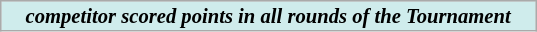<table class="wikitable plainrowheaders" style="background:#fff; font-size:86%; line-height:13px; border:gray solid 1px; border-collapse:collapse;">
<tr style="background:#ccc; text-align:center;">
<th scope="col" style="background:#CFECEC;" width=350px;"><em>competitor scored points in all rounds of the Tournament</em></th>
</tr>
</table>
